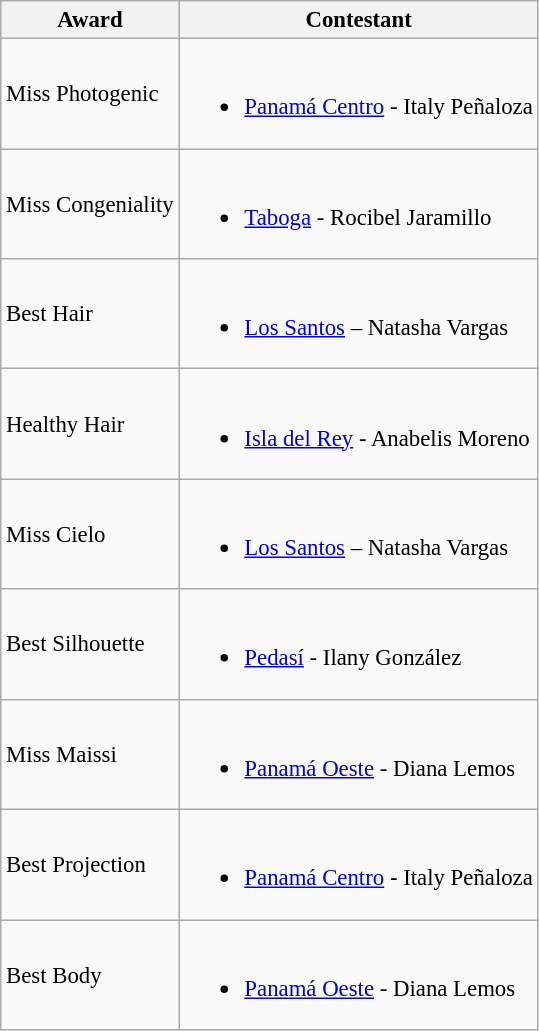<table class="wikitable " style="font-size: 95%;">
<tr>
<th>Award</th>
<th>Contestant</th>
</tr>
<tr>
<td>Miss Photogenic</td>
<td><br><ul><li><a href='#'>Panamá Centro</a> - Italy Peñaloza</li></ul></td>
</tr>
<tr>
<td>Miss Congeniality</td>
<td><br><ul><li><a href='#'>Taboga</a> - Rocibel Jaramillo</li></ul></td>
</tr>
<tr>
<td>Best Hair</td>
<td><br><ul><li><a href='#'>Los Santos</a> – Natasha Vargas</li></ul></td>
</tr>
<tr>
<td>Healthy Hair</td>
<td><br><ul><li><a href='#'>Isla del Rey</a> - Anabelis Moreno</li></ul></td>
</tr>
<tr>
<td>Miss Cielo</td>
<td><br><ul><li><a href='#'>Los Santos</a> – Natasha Vargas</li></ul></td>
</tr>
<tr>
<td>Best Silhouette</td>
<td><br><ul><li><a href='#'>Pedasí</a> - Ilany González</li></ul></td>
</tr>
<tr>
<td>Miss Maissi</td>
<td><br><ul><li><a href='#'>Panamá Oeste</a> - Diana Lemos</li></ul></td>
</tr>
<tr>
<td>Best Projection</td>
<td><br><ul><li><a href='#'>Panamá Centro</a> - Italy Peñaloza</li></ul></td>
</tr>
<tr>
<td>Best Body</td>
<td><br><ul><li><a href='#'>Panamá Oeste</a> - Diana Lemos</li></ul></td>
</tr>
</table>
